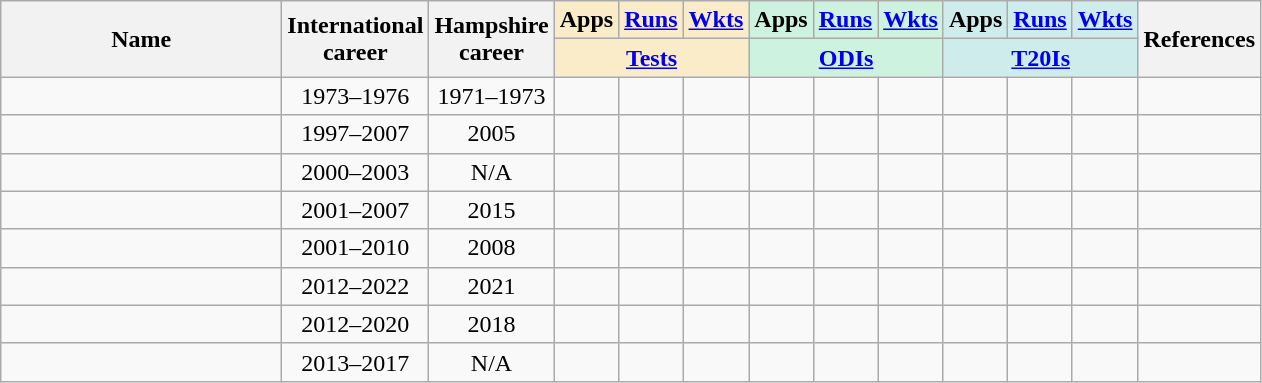<table class="wikitable sortable" style="text-align: center;">
<tr>
<th style="width:180px" rowspan="2">Name</th>
<th rowspan="2">International<br>career</th>
<th rowspan="2">Hampshire<br>career</th>
<th style="background:#faecc8">Apps</th>
<th style="background:#faecc8"><a href='#'>Runs</a></th>
<th style="background:#faecc8"><a href='#'>Wkts</a></th>
<th style="background:#cef2e0">Apps</th>
<th style="background:#cef2e0"><a href='#'>Runs</a></th>
<th style="background:#cef2e0"><a href='#'>Wkts</a></th>
<th style="background:#CFECEC">Apps</th>
<th style="background:#CFECEC"><a href='#'>Runs</a></th>
<th style="background:#CFECEC"><a href='#'>Wkts</a></th>
<th class="unsortable" rowspan="2">References</th>
</tr>
<tr class="unsortable">
<th colspan="3" style="background:#faecc8"><a href='#'>Tests</a></th>
<th colspan="3" style="background:#cef2e0"><a href='#'>ODIs</a></th>
<th colspan="3" style="background:#CFECEC"><a href='#'>T20Is</a></th>
</tr>
<tr>
<td></td>
<td>1973–1976</td>
<td>1971–1973</td>
<td></td>
<td></td>
<td></td>
<td></td>
<td></td>
<td></td>
<td></td>
<td></td>
<td></td>
<td></td>
</tr>
<tr>
<td></td>
<td>1997–2007</td>
<td>2005</td>
<td></td>
<td></td>
<td></td>
<td></td>
<td></td>
<td></td>
<td></td>
<td></td>
<td></td>
<td></td>
</tr>
<tr>
<td></td>
<td>2000–2003</td>
<td>N/A</td>
<td></td>
<td></td>
<td></td>
<td></td>
<td></td>
<td></td>
<td></td>
<td></td>
<td></td>
<td></td>
</tr>
<tr>
<td></td>
<td>2001–2007</td>
<td>2015</td>
<td></td>
<td></td>
<td></td>
<td></td>
<td></td>
<td></td>
<td></td>
<td></td>
<td></td>
<td></td>
</tr>
<tr>
<td></td>
<td>2001–2010</td>
<td>2008</td>
<td></td>
<td></td>
<td></td>
<td></td>
<td></td>
<td></td>
<td></td>
<td></td>
<td></td>
<td></td>
</tr>
<tr>
<td></td>
<td>2012–2022</td>
<td>2021</td>
<td></td>
<td></td>
<td></td>
<td></td>
<td></td>
<td></td>
<td></td>
<td></td>
<td></td>
<td></td>
</tr>
<tr>
<td></td>
<td>2012–2020</td>
<td>2018</td>
<td></td>
<td></td>
<td></td>
<td></td>
<td></td>
<td></td>
<td></td>
<td></td>
<td></td>
<td></td>
</tr>
<tr>
<td></td>
<td>2013–2017</td>
<td>N/A</td>
<td></td>
<td></td>
<td></td>
<td></td>
<td></td>
<td></td>
<td></td>
<td></td>
<td></td>
<td></td>
</tr>
</table>
